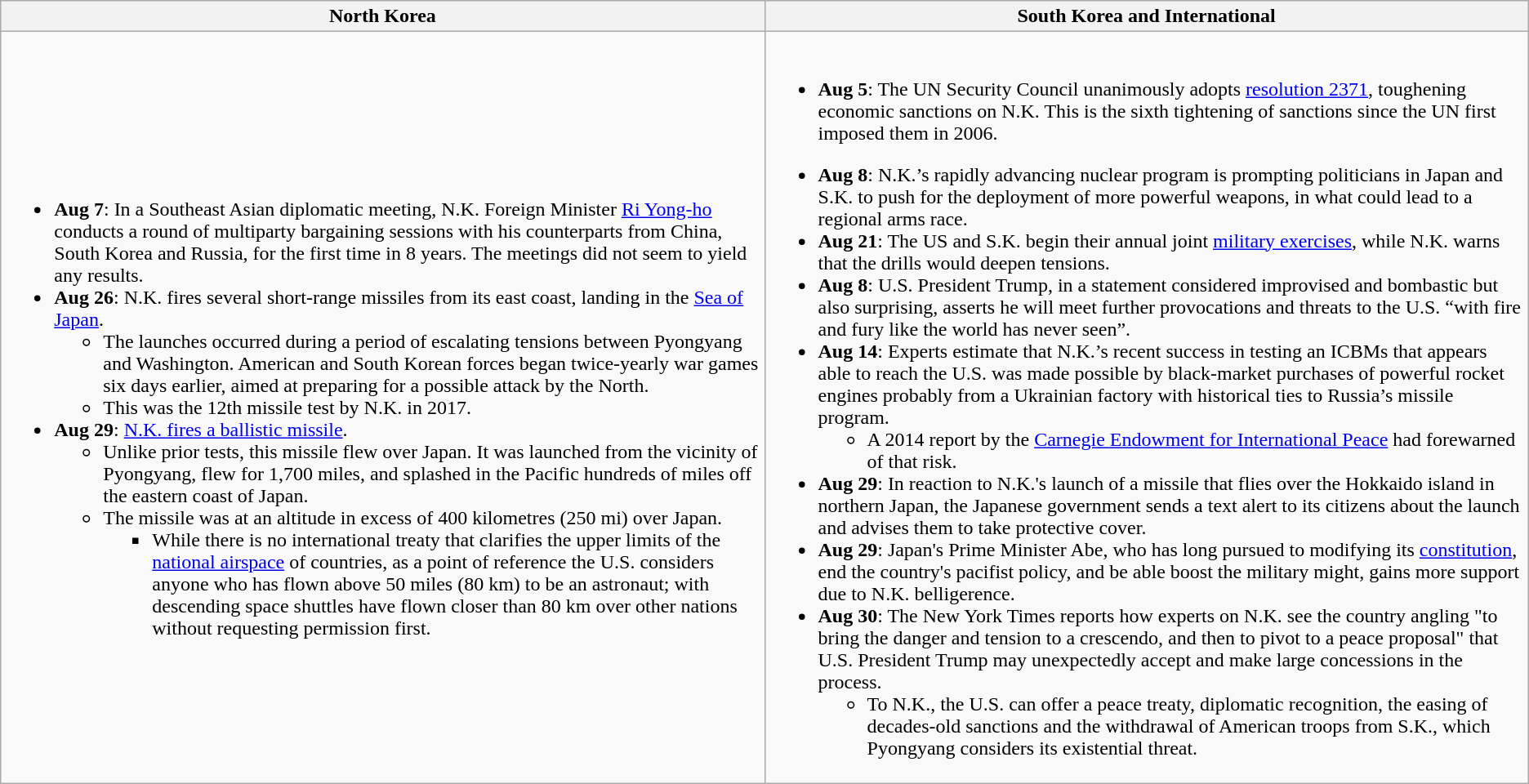<table class="wikitable" | class="wikitable" style="text-align: left">
<tr>
<th style="width: 50%;">North Korea</th>
<th style="width: 50%;">South Korea and International</th>
</tr>
<tr>
<td><br><ul><li><strong>Aug 7</strong>: In a Southeast Asian diplomatic meeting, N.K. Foreign Minister <a href='#'>Ri Yong-ho</a> conducts a round of  multiparty bargaining sessions with his counterparts from China, South Korea and Russia, for the first time in 8 years. The meetings did not seem to yield any results.</li><li><strong>Aug 26</strong>: N.K. fires several short-range missiles from its east coast, landing in the <a href='#'>Sea of Japan</a>.<ul><li>The launches occurred during a period of escalating tensions between Pyongyang and Washington. American and South Korean forces began twice-yearly war games six days earlier, aimed at preparing for a possible attack by the North.</li><li>This was the 12th missile test by N.K. in 2017.</li></ul></li><li><strong>Aug 29</strong>:  <a href='#'>N.K. fires a ballistic missile</a>.<ul><li>Unlike prior tests, this missile flew over Japan. It was launched from the vicinity of Pyongyang, flew for 1,700 miles, and splashed in the Pacific hundreds of miles off the eastern coast of Japan.</li><li>The missile was at an altitude in excess of 400 kilometres (250 mi) over Japan.<ul><li>While there is no international treaty that clarifies the upper limits of the <a href='#'>national airspace</a> of countries, as a point of reference the U.S. considers anyone who has flown above 50 miles (80 km) to be an astronaut; with descending space shuttles have flown closer than 80 km over other nations without requesting permission first.</li></ul></li></ul></li></ul></td>
<td><br><ul><li><strong>Aug 5</strong>: The UN Security Council unanimously adopts <a href='#'>resolution 2371</a>, toughening economic sanctions on N.K. This is the sixth tightening of sanctions since the UN first imposed them in 2006.</li></ul><ul><li><strong>Aug 8</strong>: N.K.’s rapidly advancing nuclear program is prompting politicians in Japan and S.K. to push for the deployment of more powerful weapons, in what could lead to a regional arms race.</li><li><strong>Aug 21</strong>: The US and S.K. begin their annual joint <a href='#'>military exercises</a>, while N.K. warns that the drills would deepen tensions.</li><li><strong>Aug 8</strong>: U.S. President Trump, in a statement considered improvised and bombastic but also surprising, asserts he will meet further provocations and threats to the U.S. “with fire and fury like the world has never seen”.</li><li><strong>Aug 14</strong>: Experts estimate that N.K.’s recent success in testing an ICBMs that appears able to reach the U.S. was made possible by black-market purchases of powerful rocket engines probably from a Ukrainian factory with historical ties to Russia’s missile program.<ul><li>A 2014 report by the <a href='#'>Carnegie Endowment for International Peace</a> had forewarned of that risk.</li></ul></li><li><strong>Aug 29</strong>: In reaction to N.K.'s launch of a missile that flies over the Hokkaido island in northern Japan, the Japanese government sends a text alert to its citizens about the launch and advises them to take protective cover.</li><li><strong>Aug 29</strong>: Japan's Prime Minister Abe, who has long pursued to modifying its <a href='#'>constitution</a>, end the country's pacifist policy, and be able boost the military might, gains more support due to N.K. belligerence.</li><li><strong>Aug 30</strong>: The New York Times reports how experts on N.K. see the country angling "to bring the danger and tension to a crescendo, and then to pivot to a peace proposal" that U.S. President Trump may unexpectedly accept and make large concessions in the process.<ul><li>To N.K., the U.S. can offer a peace treaty, diplomatic recognition, the easing of decades-old sanctions and the withdrawal of American troops from S.K., which Pyongyang considers its existential threat.</li></ul></li></ul></td>
</tr>
</table>
